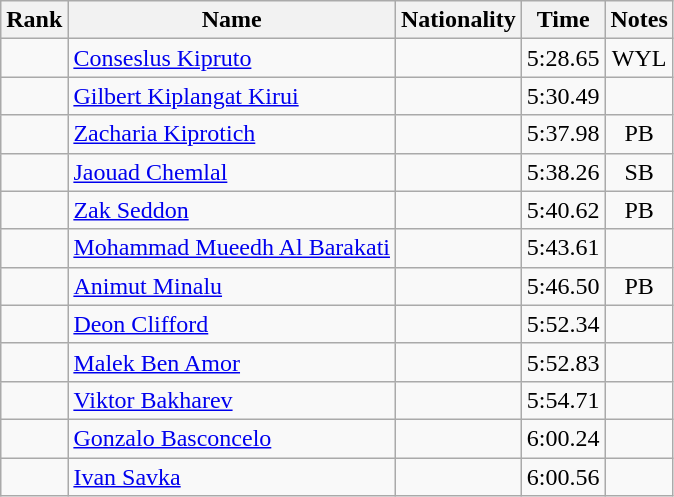<table class="wikitable sortable" style="text-align:center">
<tr>
<th>Rank</th>
<th>Name</th>
<th>Nationality</th>
<th>Time</th>
<th>Notes</th>
</tr>
<tr>
<td></td>
<td align=left><a href='#'>Conseslus Kipruto</a></td>
<td align=left></td>
<td>5:28.65</td>
<td>WYL</td>
</tr>
<tr>
<td></td>
<td align=left><a href='#'>Gilbert Kiplangat Kirui</a></td>
<td align=left></td>
<td>5:30.49</td>
<td></td>
</tr>
<tr>
<td></td>
<td align=left><a href='#'>Zacharia Kiprotich</a></td>
<td align=left></td>
<td>5:37.98</td>
<td>PB</td>
</tr>
<tr>
<td></td>
<td align=left><a href='#'>Jaouad Chemlal</a></td>
<td align=left></td>
<td>5:38.26</td>
<td>SB</td>
</tr>
<tr>
<td></td>
<td align=left><a href='#'>Zak Seddon</a></td>
<td align=left></td>
<td>5:40.62</td>
<td>PB</td>
</tr>
<tr>
<td></td>
<td align=left><a href='#'>Mohammad Mueedh Al Barakati</a></td>
<td align=left></td>
<td>5:43.61</td>
<td></td>
</tr>
<tr>
<td></td>
<td align=left><a href='#'>Animut Minalu</a></td>
<td align=left></td>
<td>5:46.50</td>
<td>PB</td>
</tr>
<tr>
<td></td>
<td align=left><a href='#'>Deon Clifford</a></td>
<td align=left></td>
<td>5:52.34</td>
<td></td>
</tr>
<tr>
<td></td>
<td align=left><a href='#'>Malek Ben Amor</a></td>
<td align=left></td>
<td>5:52.83</td>
<td></td>
</tr>
<tr>
<td></td>
<td align=left><a href='#'>Viktor Bakharev</a></td>
<td align=left></td>
<td>5:54.71</td>
<td></td>
</tr>
<tr>
<td></td>
<td align=left><a href='#'>Gonzalo Basconcelo</a></td>
<td align=left></td>
<td>6:00.24</td>
<td></td>
</tr>
<tr>
<td></td>
<td align=left><a href='#'>Ivan Savka</a></td>
<td align=left></td>
<td>6:00.56</td>
<td></td>
</tr>
</table>
